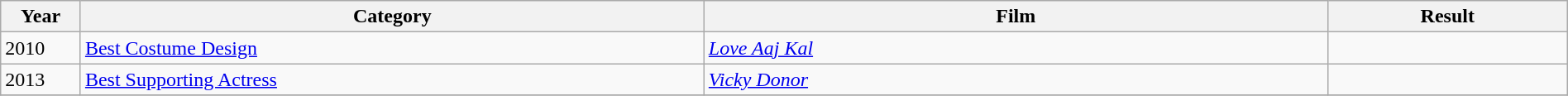<table class="wikitable plainrowheaders" width="100%" "textcolor:#000;">
<tr>
<th scope="col" width=5%><strong>Year</strong></th>
<th scope="col" width=39%><strong>Category</strong></th>
<th scope="col" width=39%><strong>Film</strong></th>
<th scope="col" width=15%><strong>Result</strong></th>
</tr>
<tr>
<td>2010</td>
<td><a href='#'>Best Costume Design</a></td>
<td><a href='#'><em>Love Aaj Kal</em></a></td>
<td></td>
</tr>
<tr>
<td>2013</td>
<td><a href='#'>Best Supporting Actress</a></td>
<td><em><a href='#'>Vicky Donor</a></em></td>
<td></td>
</tr>
<tr>
</tr>
</table>
